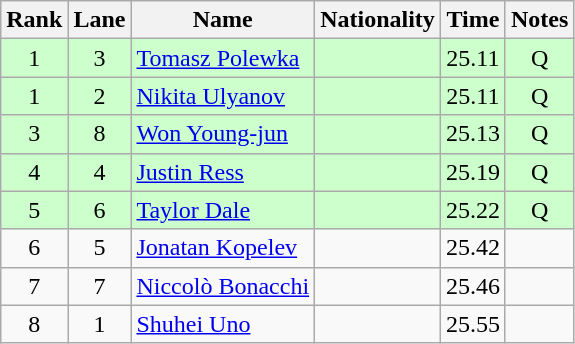<table class="wikitable sortable" style="text-align:center">
<tr>
<th>Rank</th>
<th>Lane</th>
<th>Name</th>
<th>Nationality</th>
<th>Time</th>
<th>Notes</th>
</tr>
<tr bgcolor=ccffcc>
<td>1</td>
<td>3</td>
<td align="left"><a href='#'>Tomasz Polewka</a></td>
<td align="left"></td>
<td>25.11</td>
<td>Q</td>
</tr>
<tr bgcolor=ccffcc>
<td>1</td>
<td>2</td>
<td align="left"><a href='#'>Nikita Ulyanov</a></td>
<td align="left"></td>
<td>25.11</td>
<td>Q</td>
</tr>
<tr bgcolor=ccffcc>
<td>3</td>
<td>8</td>
<td align="left"><a href='#'>Won Young-jun</a></td>
<td align="left"></td>
<td>25.13</td>
<td>Q</td>
</tr>
<tr bgcolor=ccffcc>
<td>4</td>
<td>4</td>
<td align="left"><a href='#'>Justin Ress</a></td>
<td align="left"></td>
<td>25.19</td>
<td>Q</td>
</tr>
<tr bgcolor=ccffcc>
<td>5</td>
<td>6</td>
<td align="left"><a href='#'>Taylor Dale</a></td>
<td align="left"></td>
<td>25.22</td>
<td>Q</td>
</tr>
<tr>
<td>6</td>
<td>5</td>
<td align="left"><a href='#'>Jonatan Kopelev</a></td>
<td align="left"></td>
<td>25.42</td>
<td></td>
</tr>
<tr>
<td>7</td>
<td>7</td>
<td align="left"><a href='#'>Niccolò Bonacchi</a></td>
<td align="left"></td>
<td>25.46</td>
<td></td>
</tr>
<tr>
<td>8</td>
<td>1</td>
<td align="left"><a href='#'>Shuhei Uno</a></td>
<td align="left"></td>
<td>25.55</td>
<td></td>
</tr>
</table>
